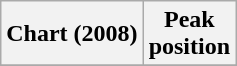<table class="wikitable plainrowheaders" style="text-align:center">
<tr>
<th scope="col">Chart (2008)</th>
<th scope="col">Peak<br>position</th>
</tr>
<tr>
</tr>
</table>
